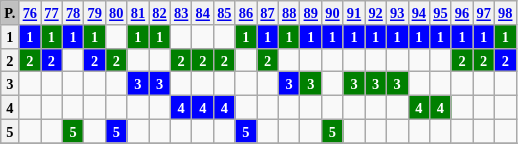<table class="wikitable" style="text-align: center; font-size:60%">
<tr>
<th style="background:#c0c0c0">P.</th>
<th><strong><a href='#'>76</a></strong></th>
<th><strong><a href='#'>77</a></strong></th>
<th><strong><a href='#'>78</a></strong></th>
<th><strong><a href='#'>79</a></strong></th>
<th><strong><a href='#'>80</a></strong></th>
<th><strong><a href='#'>81</a></strong></th>
<th><strong><a href='#'>82</a></strong></th>
<th><strong><a href='#'>83</a></strong></th>
<th><strong><a href='#'>84</a></strong></th>
<th><strong><a href='#'>85</a></strong></th>
<th><strong><a href='#'>86</a></strong></th>
<th><strong><a href='#'>87</a></strong></th>
<th><strong><a href='#'>88</a></strong></th>
<th><strong><a href='#'>89</a></strong></th>
<th><strong><a href='#'>90</a></strong></th>
<th><strong><a href='#'>91</a></strong></th>
<th><strong><a href='#'>92</a></strong></th>
<th><strong><a href='#'>93</a></strong></th>
<th><strong><a href='#'>94</a></strong></th>
<th><strong><a href='#'>95</a></strong></th>
<th><strong><a href='#'>96</a></strong></th>
<th><strong><a href='#'>97</a></strong></th>
<th><strong><a href='#'>98</a></strong></th>
</tr>
<tr>
<th>1</th>
<td style="background-color:blue;color:white;"><strong>1</strong></td>
<td style="background-color:green;color:white;"><strong>1</strong></td>
<td style="background-color:blue;color:white;"><strong>1</strong></td>
<td style="background-color:green;color:white;"><strong>1</strong></td>
<td></td>
<td style="background-color:green;color:white;"><strong>1</strong></td>
<td style="background-color:green;color:white;"><strong>1</strong></td>
<td></td>
<td></td>
<td></td>
<td style="background-color:green;color:white;"><strong>1</strong></td>
<td style="background-color:blue;color:white;"><strong>1</strong></td>
<td style="background-color:green;color:white;"><strong>1</strong></td>
<td style="background-color:blue;color:white;"><strong>1</strong></td>
<td style="background-color:blue;color:white;"><strong>1</strong></td>
<td style="background-color:blue;color:white;"><strong>1</strong></td>
<td style="background-color:blue;color:white;"><strong>1</strong></td>
<td style="background-color:blue;color:white;"><strong>1</strong></td>
<td style="background-color:blue;color:white;"><strong>1</strong></td>
<td style="background-color:blue;color:white;"><strong>1</strong></td>
<td style="background-color:blue;color:white;"><strong>1</strong></td>
<td style="background-color:blue;color:white;"><strong>1</strong></td>
<td style="background-color:green;color:white;"><strong>1</strong></td>
</tr>
<tr>
<th>2</th>
<td style="background-color:green;color:white;"><strong>2</strong></td>
<td style="background-color:blue;color:white;"><strong>2</strong></td>
<td></td>
<td style="background-color:blue;color:white;"><strong>2</strong></td>
<td style="background-color:green;color:white;"><strong>2</strong></td>
<td></td>
<td></td>
<td style="background-color:green;color:white;"><strong>2</strong></td>
<td style="background-color:green;color:white;"><strong>2</strong></td>
<td style="background-color:green;color:white;"><strong>2</strong></td>
<td></td>
<td style="background-color:green;color:white;"><strong>2</strong></td>
<td></td>
<td></td>
<td></td>
<td></td>
<td></td>
<td></td>
<td></td>
<td></td>
<td style="background-color:green;color:white;"><strong>2</strong></td>
<td style="background-color:green;color:white;"><strong>2</strong></td>
<td style="background-color:blue;color:white;"><strong>2</strong></td>
</tr>
<tr>
<th>3</th>
<td></td>
<td></td>
<td></td>
<td></td>
<td></td>
<td style="background-color:blue;color:white;"><strong>3</strong></td>
<td style="background-color:blue;color:white;"><strong>3</strong></td>
<td></td>
<td></td>
<td></td>
<td></td>
<td></td>
<td style="background-color:blue;color:white;"><strong>3</strong></td>
<td style="background-color:green;color:white;"><strong>3</strong></td>
<td></td>
<td style="background-color:green;color:white;"><strong>3</strong></td>
<td style="background-color:green;color:white;"><strong>3</strong></td>
<td style="background-color:green;color:white;"><strong>3</strong></td>
<td></td>
<td></td>
<td></td>
<td></td>
<td></td>
</tr>
<tr>
<th>4</th>
<td></td>
<td></td>
<td></td>
<td></td>
<td></td>
<td></td>
<td></td>
<td style="background-color:blue;color:white;"><strong>4</strong></td>
<td style="background-color:blue;color:white;"><strong>4</strong></td>
<td style="background-color:blue;color:white;"><strong>4</strong></td>
<td></td>
<td></td>
<td></td>
<td></td>
<td></td>
<td></td>
<td></td>
<td></td>
<td style="background-color:green;color:white;"><strong>4</strong></td>
<td style="background-color:green;color:white;"><strong>4</strong></td>
<td></td>
<td></td>
<td></td>
</tr>
<tr>
<th>5</th>
<td></td>
<td></td>
<td style="background-color:green;color:white;"><strong>5</strong></td>
<td></td>
<td style="background-color:blue;color:white;"><strong>5</strong></td>
<td></td>
<td></td>
<td></td>
<td></td>
<td></td>
<td style="background-color:blue;color:white;"><strong>5</strong></td>
<td></td>
<td></td>
<td></td>
<td style="background-color:green;color:white;"><strong>5</strong></td>
<td></td>
<td></td>
<td></td>
<td></td>
<td></td>
<td></td>
<td></td>
<td></td>
</tr>
<tr>
</tr>
</table>
